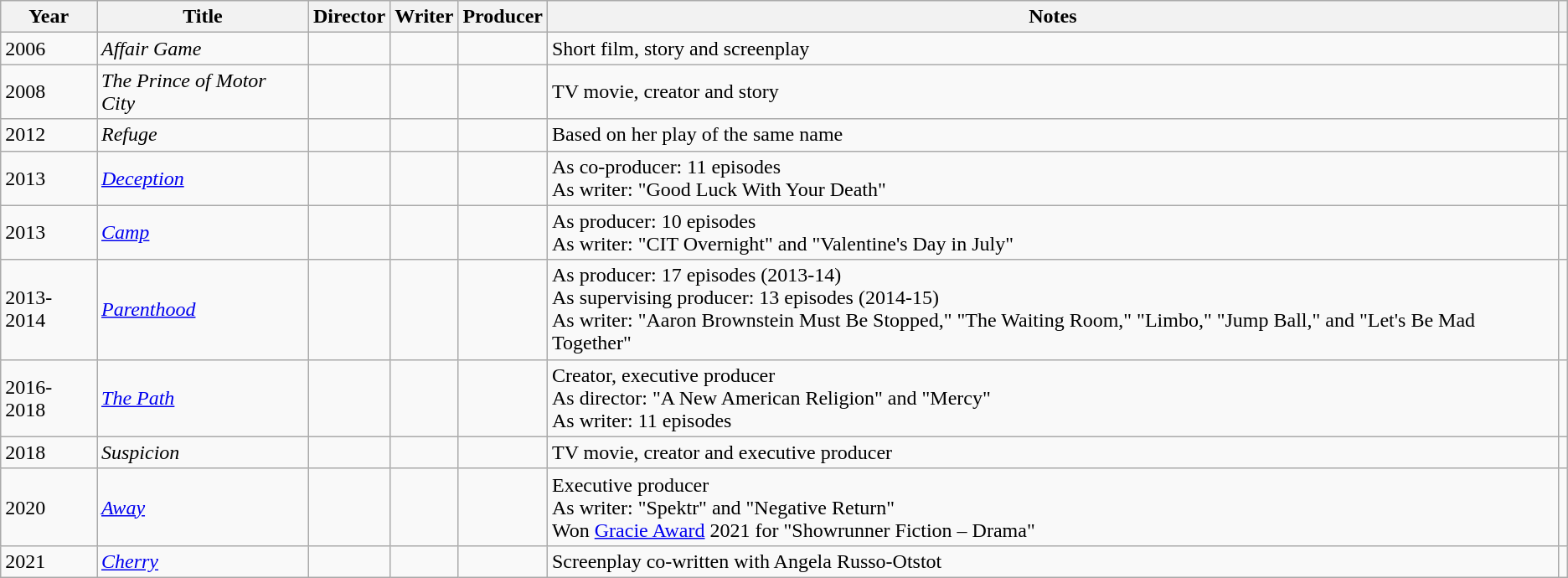<table class="wikitable">
<tr>
<th>Year</th>
<th>Title</th>
<th>Director</th>
<th>Writer</th>
<th>Producer</th>
<th>Notes</th>
<th class="unsortable"></th>
</tr>
<tr>
<td>2006</td>
<td><em>Affair Game</em></td>
<td></td>
<td></td>
<td></td>
<td>Short film, story and screenplay</td>
<td></td>
</tr>
<tr>
<td>2008</td>
<td><em>The Prince of Motor City</em></td>
<td></td>
<td></td>
<td></td>
<td>TV movie, creator and story</td>
<td></td>
</tr>
<tr>
<td>2012</td>
<td><em>Refuge</em></td>
<td></td>
<td></td>
<td></td>
<td>Based on her play of the same name</td>
<td></td>
</tr>
<tr>
<td>2013</td>
<td><em><a href='#'>Deception</a></em></td>
<td></td>
<td></td>
<td></td>
<td>As co-producer: 11 episodes<br>As writer: "Good Luck With Your Death"</td>
<td></td>
</tr>
<tr>
<td>2013</td>
<td><em><a href='#'>Camp</a></em></td>
<td></td>
<td></td>
<td></td>
<td>As producer: 10 episodes<br>As writer: "CIT Overnight" and "Valentine's Day in July"</td>
<td></td>
</tr>
<tr>
<td>2013-2014</td>
<td><em><a href='#'>Parenthood</a></em></td>
<td></td>
<td></td>
<td></td>
<td>As producer: 17 episodes (2013-14)<br>As supervising producer: 13 episodes (2014-15)<br>As writer: "Aaron Brownstein Must Be Stopped," "The Waiting Room," "Limbo," "Jump Ball," and "Let's Be Mad Together"</td>
<td></td>
</tr>
<tr>
<td>2016-2018</td>
<td><em><a href='#'>The Path</a></em></td>
<td></td>
<td></td>
<td></td>
<td>Creator, executive producer<br>As director: "A New American Religion" and "Mercy"<br>As writer: 11 episodes</td>
<td></td>
</tr>
<tr>
<td>2018</td>
<td><em>Suspicion</em></td>
<td></td>
<td></td>
<td></td>
<td>TV movie, creator and executive producer</td>
<td></td>
</tr>
<tr>
<td>2020</td>
<td><em><a href='#'>Away</a></em></td>
<td></td>
<td></td>
<td></td>
<td>Executive producer<br>As writer: "Spektr" and "Negative Return"<br>Won <a href='#'>Gracie Award</a> 2021 for "Showrunner Fiction – Drama"</td>
<td></td>
</tr>
<tr>
<td>2021</td>
<td><em><a href='#'>Cherry</a></em></td>
<td></td>
<td></td>
<td></td>
<td>Screenplay co-written with Angela Russo-Otstot</td>
<td></td>
</tr>
</table>
